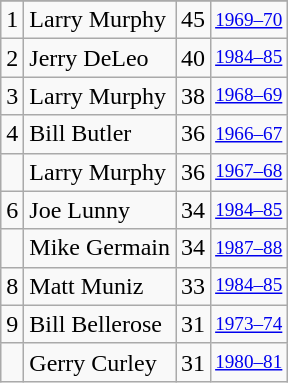<table class="wikitable">
<tr>
</tr>
<tr>
<td>1</td>
<td>Larry Murphy</td>
<td>45</td>
<td style="font-size:80%;"><a href='#'>1969–70</a></td>
</tr>
<tr>
<td>2</td>
<td>Jerry DeLeo</td>
<td>40</td>
<td style="font-size:80%;"><a href='#'>1984–85</a></td>
</tr>
<tr>
<td>3</td>
<td>Larry Murphy</td>
<td>38</td>
<td style="font-size:80%;"><a href='#'>1968–69</a></td>
</tr>
<tr>
<td>4</td>
<td>Bill Butler</td>
<td>36</td>
<td style="font-size:80%;"><a href='#'>1966–67</a></td>
</tr>
<tr>
<td></td>
<td>Larry Murphy</td>
<td>36</td>
<td style="font-size:80%;"><a href='#'>1967–68</a></td>
</tr>
<tr>
<td>6</td>
<td>Joe Lunny</td>
<td>34</td>
<td style="font-size:80%;"><a href='#'>1984–85</a></td>
</tr>
<tr>
<td></td>
<td>Mike Germain</td>
<td>34</td>
<td style="font-size:80%;"><a href='#'>1987–88</a></td>
</tr>
<tr>
<td>8</td>
<td>Matt Muniz</td>
<td>33</td>
<td style="font-size:80%;"><a href='#'>1984–85</a></td>
</tr>
<tr>
<td>9</td>
<td>Bill Bellerose</td>
<td>31</td>
<td style="font-size:80%;"><a href='#'>1973–74</a></td>
</tr>
<tr>
<td></td>
<td>Gerry Curley</td>
<td>31</td>
<td style="font-size:80%;"><a href='#'>1980–81</a></td>
</tr>
</table>
